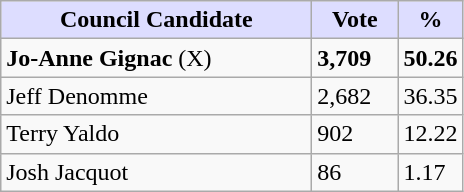<table class="wikitable sortable">
<tr>
<th style="background:#ddf; width:200px;">Council Candidate</th>
<th style="background:#ddf; width:50px;">Vote</th>
<th style="background:#ddf; width:30px;">%</th>
</tr>
<tr>
<td><strong>Jo-Anne Gignac</strong> (X)</td>
<td><strong>3,709</strong></td>
<td><strong>50.26</strong></td>
</tr>
<tr>
<td>Jeff Denomme</td>
<td>2,682</td>
<td>36.35</td>
</tr>
<tr>
<td>Terry Yaldo</td>
<td>902</td>
<td>12.22</td>
</tr>
<tr>
<td>Josh Jacquot</td>
<td>86</td>
<td>1.17</td>
</tr>
</table>
